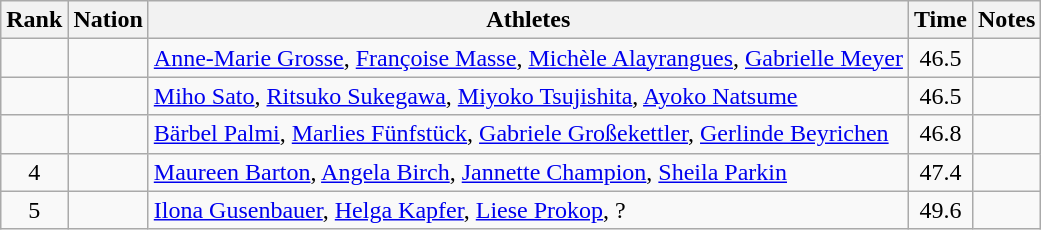<table class="wikitable sortable" style="text-align:center">
<tr>
<th>Rank</th>
<th>Nation</th>
<th>Athletes</th>
<th>Time</th>
<th>Notes</th>
</tr>
<tr>
<td></td>
<td align=left></td>
<td align=left><a href='#'>Anne-Marie Grosse</a>, <a href='#'>Françoise Masse</a>, <a href='#'>Michèle Alayrangues</a>, <a href='#'>Gabrielle Meyer</a></td>
<td>46.5</td>
<td></td>
</tr>
<tr>
<td></td>
<td align=left></td>
<td align=left><a href='#'>Miho Sato</a>, <a href='#'>Ritsuko Sukegawa</a>, <a href='#'>Miyoko Tsujishita</a>, <a href='#'>Ayoko Natsume</a></td>
<td>46.5</td>
<td></td>
</tr>
<tr>
<td></td>
<td align=left></td>
<td align=left><a href='#'>Bärbel Palmi</a>, <a href='#'>Marlies Fünfstück</a>, <a href='#'>Gabriele Großekettler</a>, <a href='#'>Gerlinde Beyrichen</a></td>
<td>46.8</td>
<td></td>
</tr>
<tr>
<td>4</td>
<td align=left></td>
<td align=left><a href='#'>Maureen Barton</a>, <a href='#'>Angela Birch</a>, <a href='#'>Jannette Champion</a>, <a href='#'>Sheila Parkin</a></td>
<td>47.4</td>
<td></td>
</tr>
<tr>
<td>5</td>
<td align=left></td>
<td align=left><a href='#'>Ilona Gusenbauer</a>, <a href='#'>Helga Kapfer</a>, <a href='#'>Liese Prokop</a>, ?</td>
<td>49.6</td>
<td></td>
</tr>
</table>
